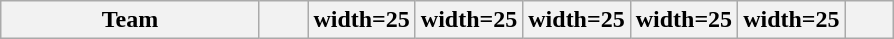<table class="wikitable sortable" style="text-align: center;">
<tr>
<th width=165>Team</th>
<th width=25></th>
<th>width=25</th>
<th>width=25</th>
<th>width=25</th>
<th>width=25</th>
<th>width=25</th>
<th width=25></th>
</tr>
</table>
